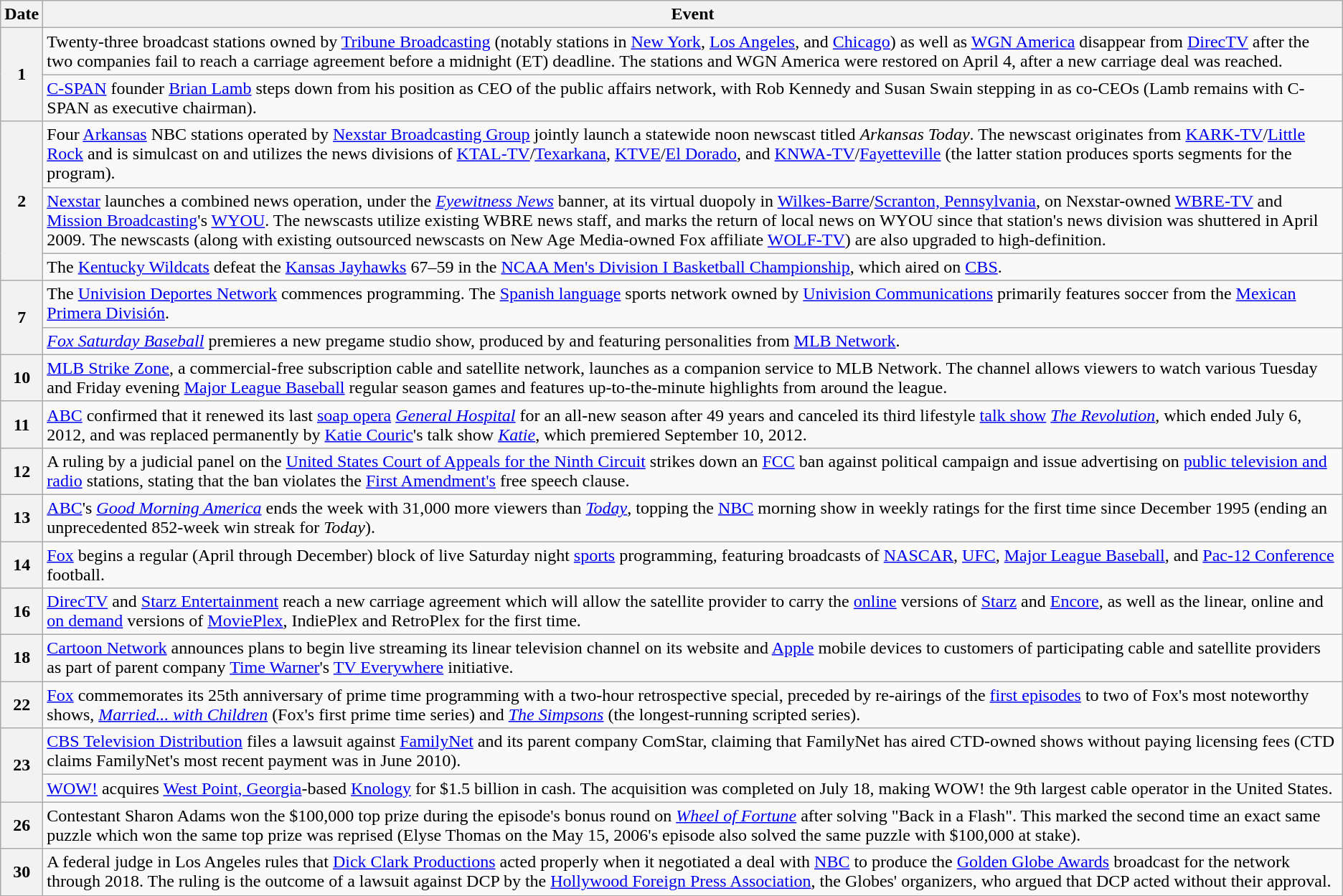<table class="wikitable">
<tr>
<th>Date</th>
<th>Event</th>
</tr>
<tr>
<th rowspan="2">1</th>
<td>Twenty-three broadcast stations owned by <a href='#'>Tribune Broadcasting</a> (notably stations in <a href='#'>New York</a>, <a href='#'>Los Angeles</a>, and <a href='#'>Chicago</a>) as well as <a href='#'>WGN America</a> disappear from <a href='#'>DirecTV</a> after the two companies fail to reach a carriage agreement before a midnight (ET) deadline. The stations and WGN America were restored on April 4, after a new carriage deal was reached.</td>
</tr>
<tr>
<td><a href='#'>C-SPAN</a> founder <a href='#'>Brian Lamb</a> steps down from his position as CEO of the public affairs network, with Rob Kennedy and Susan Swain stepping in as co-CEOs (Lamb remains with C-SPAN as executive chairman).</td>
</tr>
<tr>
<th rowspan="3">2</th>
<td>Four <a href='#'>Arkansas</a> NBC stations operated by <a href='#'>Nexstar Broadcasting Group</a> jointly launch a statewide noon newscast titled <em>Arkansas Today</em>. The newscast originates from <a href='#'>KARK-TV</a>/<a href='#'>Little Rock</a> and is simulcast on and utilizes the news divisions of <a href='#'>KTAL-TV</a>/<a href='#'>Texarkana</a>, <a href='#'>KTVE</a>/<a href='#'>El Dorado</a>, and <a href='#'>KNWA-TV</a>/<a href='#'>Fayetteville</a> (the latter station produces sports segments for the program).</td>
</tr>
<tr>
<td><a href='#'>Nexstar</a> launches a combined news operation, under the <em><a href='#'>Eyewitness News</a></em> banner, at its virtual duopoly in <a href='#'>Wilkes-Barre</a>/<a href='#'>Scranton, Pennsylvania</a>, on Nexstar-owned <a href='#'>WBRE-TV</a> and <a href='#'>Mission Broadcasting</a>'s <a href='#'>WYOU</a>. The newscasts utilize existing WBRE news staff, and marks the return of local news on WYOU since that station's news division was shuttered in April 2009. The newscasts (along with existing outsourced newscasts on New Age Media-owned Fox affiliate <a href='#'>WOLF-TV</a>) are also upgraded to high-definition.</td>
</tr>
<tr>
<td>The <a href='#'>Kentucky Wildcats</a> defeat the <a href='#'>Kansas Jayhawks</a> 67–59 in the <a href='#'>NCAA Men's Division I Basketball Championship</a>, which aired on <a href='#'>CBS</a>.</td>
</tr>
<tr>
<th rowspan="2">7</th>
<td>The <a href='#'>Univision Deportes Network</a> commences programming. The <a href='#'>Spanish language</a> sports network owned by <a href='#'>Univision Communications</a> primarily features soccer from the <a href='#'>Mexican Primera División</a>.</td>
</tr>
<tr>
<td><em><a href='#'>Fox Saturday Baseball</a></em> premieres a new pregame studio show, produced by and featuring personalities from <a href='#'>MLB Network</a>.</td>
</tr>
<tr>
<th>10</th>
<td><a href='#'>MLB Strike Zone</a>, a commercial-free subscription cable and satellite network, launches as a companion service to MLB Network. The channel allows viewers to watch various Tuesday and Friday evening <a href='#'>Major League Baseball</a> regular season games and features up-to-the-minute highlights from around the league.</td>
</tr>
<tr>
<th>11</th>
<td><a href='#'>ABC</a> confirmed that it renewed its last <a href='#'>soap opera</a> <em><a href='#'>General Hospital</a></em> for an all-new season after 49 years and canceled its third lifestyle <a href='#'>talk show</a> <em><a href='#'>The Revolution</a></em>, which ended July 6, 2012, and was replaced permanently by <a href='#'>Katie Couric</a>'s talk show <em><a href='#'>Katie</a></em>, which premiered September 10, 2012.</td>
</tr>
<tr>
<th>12</th>
<td>A ruling by a judicial panel on the <a href='#'>United States Court of Appeals for the Ninth Circuit</a> strikes down an <a href='#'>FCC</a> ban against political campaign and issue advertising on <a href='#'>public television and radio</a> stations, stating that the ban violates the <a href='#'>First Amendment's</a> free speech clause.</td>
</tr>
<tr>
<th>13</th>
<td><a href='#'>ABC</a>'s <em><a href='#'>Good Morning America</a></em> ends the week with 31,000 more viewers than <em><a href='#'>Today</a></em>, topping the <a href='#'>NBC</a> morning show in weekly ratings for the first time since December 1995 (ending an unprecedented 852-week win streak for <em>Today</em>).</td>
</tr>
<tr>
<th>14</th>
<td><a href='#'>Fox</a> begins a regular (April through December) block of live Saturday night <a href='#'>sports</a> programming, featuring broadcasts of <a href='#'>NASCAR</a>, <a href='#'>UFC</a>, <a href='#'>Major League Baseball</a>, and <a href='#'>Pac-12 Conference</a> football.</td>
</tr>
<tr>
<th>16</th>
<td><a href='#'>DirecTV</a> and <a href='#'>Starz Entertainment</a> reach a new carriage agreement which will allow the satellite provider to carry the <a href='#'>online</a> versions of <a href='#'>Starz</a> and <a href='#'>Encore</a>, as well as the linear, online and <a href='#'>on demand</a> versions of <a href='#'>MoviePlex</a>, IndiePlex and RetroPlex for the first time.</td>
</tr>
<tr>
<th>18</th>
<td><a href='#'>Cartoon Network</a> announces plans to begin live streaming its linear television channel on its website and <a href='#'>Apple</a> mobile devices to customers of participating cable and satellite providers as part of parent company <a href='#'>Time Warner</a>'s <a href='#'>TV Everywhere</a> initiative.</td>
</tr>
<tr>
<th>22</th>
<td><a href='#'>Fox</a> commemorates its 25th anniversary of prime time programming with a two-hour retrospective special, preceded by re-airings of the <a href='#'>first episodes</a> to two of Fox's most noteworthy shows, <em><a href='#'>Married... with Children</a></em> (Fox's first prime time series) and <em><a href='#'>The Simpsons</a></em> (the longest-running scripted series).</td>
</tr>
<tr>
<th rowspan="2">23</th>
<td><a href='#'>CBS Television Distribution</a> files a lawsuit against <a href='#'>FamilyNet</a> and its parent company ComStar, claiming that FamilyNet has aired CTD-owned shows without paying licensing fees (CTD claims FamilyNet's most recent payment was in June 2010).</td>
</tr>
<tr>
<td><a href='#'>WOW!</a> acquires <a href='#'>West Point, Georgia</a>-based <a href='#'>Knology</a> for $1.5 billion in cash. The acquisition was completed on July 18, making WOW! the 9th largest cable operator in the United States.</td>
</tr>
<tr>
<th>26</th>
<td>Contestant Sharon Adams won the $100,000 top prize during the episode's bonus round on <em><a href='#'>Wheel of Fortune</a></em> after solving "Back in a Flash". This marked the second time an exact same puzzle which won the same top prize was reprised (Elyse Thomas on the May 15, 2006's episode also solved the same puzzle with $100,000 at stake).</td>
</tr>
<tr>
<th>30</th>
<td>A federal judge in Los Angeles rules that <a href='#'>Dick Clark Productions</a> acted properly when it negotiated a deal with <a href='#'>NBC</a> to produce the <a href='#'>Golden Globe Awards</a> broadcast for the network through 2018. The ruling is the outcome of a lawsuit against DCP by the <a href='#'>Hollywood Foreign Press Association</a>, the Globes' organizers, who argued that DCP acted without their approval.</td>
</tr>
</table>
